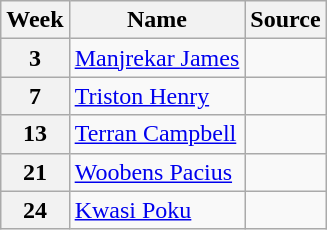<table class="wikitable">
<tr>
<th>Week</th>
<th>Name</th>
<th>Source</th>
</tr>
<tr>
<th scope=row style=text-align:center>3</th>
<td><a href='#'>Manjrekar James</a></td>
<td></td>
</tr>
<tr>
<th scope=row style=text-align:center>7</th>
<td><a href='#'>Triston Henry</a></td>
<td></td>
</tr>
<tr>
<th scope=row style=text-align:center>13</th>
<td><a href='#'>Terran Campbell</a></td>
<td></td>
</tr>
<tr>
<th scope=row style=text-align:center>21</th>
<td><a href='#'>Woobens Pacius</a></td>
<td></td>
</tr>
<tr>
<th scope=row style=text-align:center>24</th>
<td><a href='#'>Kwasi Poku</a></td>
<td></td>
</tr>
</table>
